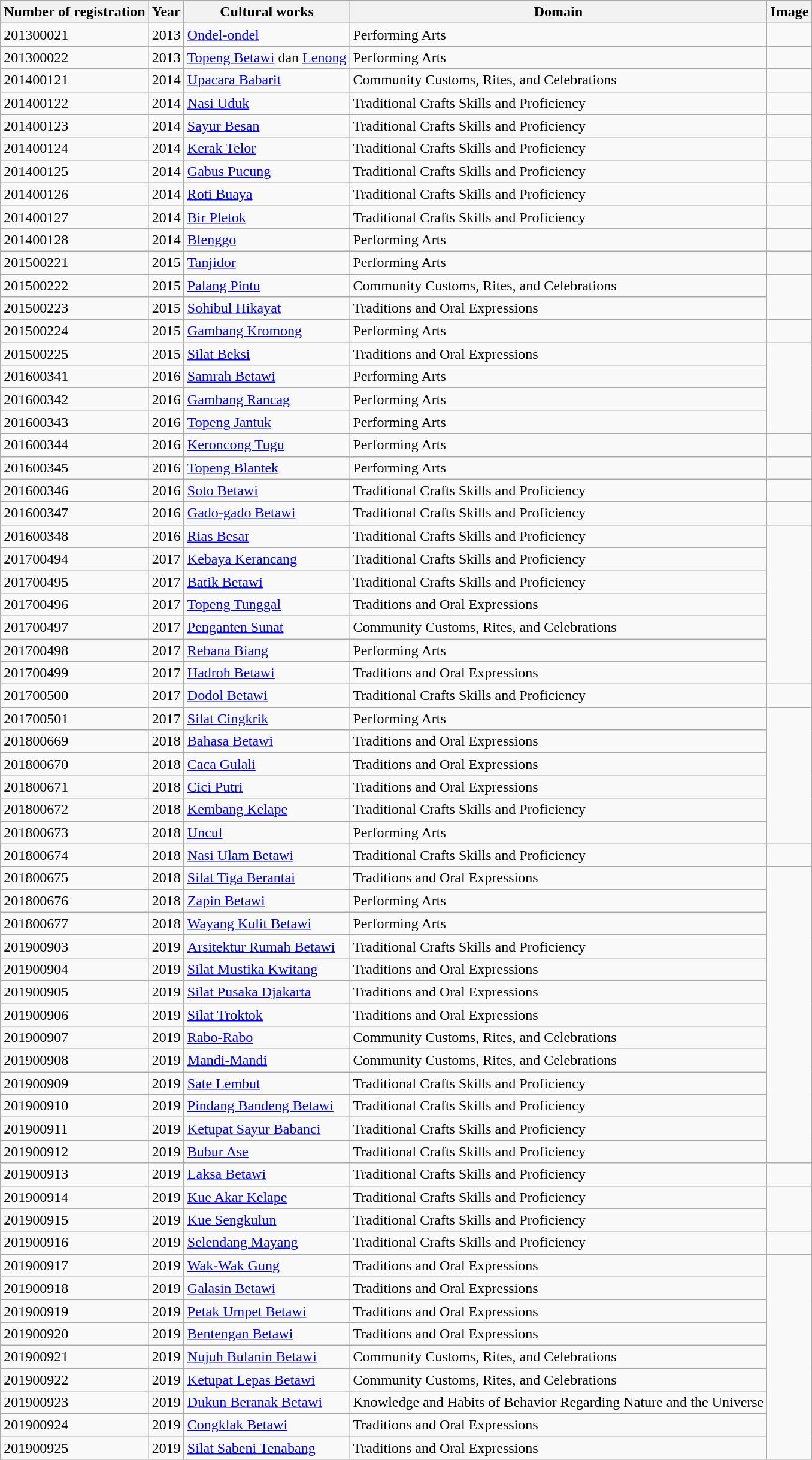<table class = "wikitable sortable">
<tr>
<th>Number of registration</th>
<th>Year</th>
<th>Cultural works</th>
<th>Domain</th>
<th>Image</th>
</tr>
<tr>
<td>201300021</td>
<td>2013</td>
<td><a href='#'>Ondel-ondel</a></td>
<td>Performing Arts</td>
<td></td>
</tr>
<tr>
<td>201300022</td>
<td>2013</td>
<td><a href='#'>Topeng Betawi</a> dan <a href='#'>Lenong</a></td>
<td>Performing Arts</td>
<td></td>
</tr>
<tr>
<td>201400121</td>
<td>2014</td>
<td><a href='#'>Upacara Babarit</a></td>
<td>Community Customs, Rites, and Celebrations</td>
</tr>
<tr>
<td>201400122</td>
<td>2014</td>
<td><a href='#'>Nasi Uduk</a></td>
<td>Traditional Crafts Skills and Proficiency</td>
<td></td>
</tr>
<tr>
<td>201400123</td>
<td>2014</td>
<td><a href='#'>Sayur Besan</a></td>
<td>Traditional Crafts Skills and Proficiency</td>
</tr>
<tr>
<td>201400124</td>
<td>2014</td>
<td><a href='#'>Kerak Telor</a></td>
<td>Traditional Crafts Skills and Proficiency</td>
<td></td>
</tr>
<tr>
<td>201400125</td>
<td>2014</td>
<td><a href='#'>Gabus Pucung</a></td>
<td>Traditional Crafts Skills and Proficiency</td>
</tr>
<tr>
<td>201400126</td>
<td>2014</td>
<td><a href='#'>Roti Buaya</a></td>
<td>Traditional Crafts Skills and Proficiency</td>
<td></td>
</tr>
<tr>
<td>201400127</td>
<td>2014</td>
<td><a href='#'>Bir Pletok</a></td>
<td>Traditional Crafts Skills and Proficiency</td>
<td></td>
</tr>
<tr>
<td>201400128</td>
<td>2014</td>
<td><a href='#'>Blenggo</a></td>
<td>Performing Arts</td>
</tr>
<tr>
<td>201500221</td>
<td>2015</td>
<td><a href='#'>Tanjidor</a></td>
<td>Performing Arts</td>
<td></td>
</tr>
<tr>
<td>201500222</td>
<td>2015</td>
<td><a href='#'>Palang Pintu</a></td>
<td>Community Customs, Rites, and Celebrations</td>
</tr>
<tr>
<td>201500223</td>
<td>2015</td>
<td><a href='#'>Sohibul Hikayat</a></td>
<td>Traditions and Oral Expressions</td>
</tr>
<tr>
<td>201500224</td>
<td>2015</td>
<td><a href='#'>Gambang Kromong</a></td>
<td>Performing Arts</td>
<td></td>
</tr>
<tr>
<td>201500225</td>
<td>2015</td>
<td><a href='#'>Silat Beksi</a></td>
<td>Traditions and Oral Expressions</td>
</tr>
<tr>
<td>201600341</td>
<td>2016</td>
<td><a href='#'>Samrah Betawi</a></td>
<td>Performing Arts</td>
</tr>
<tr>
<td>201600342</td>
<td>2016</td>
<td><a href='#'>Gambang Rancag</a></td>
<td>Performing Arts</td>
</tr>
<tr>
<td>201600343</td>
<td>2016</td>
<td><a href='#'>Topeng Jantuk</a></td>
<td>Performing Arts</td>
</tr>
<tr>
<td>201600344</td>
<td>2016</td>
<td><a href='#'>Keroncong Tugu</a></td>
<td>Performing Arts</td>
<td></td>
</tr>
<tr>
<td>201600345</td>
<td>2016</td>
<td><a href='#'>Topeng Blantek</a></td>
<td>Performing Arts</td>
<td></td>
</tr>
<tr>
<td>201600346</td>
<td>2016</td>
<td><a href='#'>Soto Betawi</a></td>
<td>Traditional Crafts Skills and Proficiency</td>
<td></td>
</tr>
<tr>
<td>201600347</td>
<td>2016</td>
<td><a href='#'>Gado-gado Betawi</a></td>
<td>Traditional Crafts Skills and Proficiency</td>
<td></td>
</tr>
<tr>
<td>201600348</td>
<td>2016</td>
<td><a href='#'>Rias Besar</a></td>
<td>Traditional Crafts Skills and Proficiency</td>
</tr>
<tr>
<td>201700494</td>
<td>2017</td>
<td><a href='#'>Kebaya Kerancang</a></td>
<td>Traditional Crafts Skills and Proficiency</td>
</tr>
<tr>
<td>201700495</td>
<td>2017</td>
<td><a href='#'>Batik Betawi</a></td>
<td>Traditional Crafts Skills and Proficiency</td>
</tr>
<tr>
<td>201700496</td>
<td>2017</td>
<td><a href='#'>Topeng Tunggal</a></td>
<td>Traditions and Oral Expressions</td>
</tr>
<tr>
<td>201700497</td>
<td>2017</td>
<td><a href='#'>Penganten Sunat</a></td>
<td>Community Customs, Rites, and Celebrations</td>
</tr>
<tr>
<td>201700498</td>
<td>2017</td>
<td><a href='#'>Rebana Biang</a></td>
<td>Performing Arts</td>
</tr>
<tr>
<td>201700499</td>
<td>2017</td>
<td><a href='#'>Hadroh Betawi</a></td>
<td>Traditions and Oral Expressions</td>
</tr>
<tr>
<td>201700500</td>
<td>2017</td>
<td><a href='#'>Dodol Betawi</a></td>
<td>Traditional Crafts Skills and Proficiency</td>
<td></td>
</tr>
<tr>
<td>201700501</td>
<td>2017</td>
<td><a href='#'>Silat Cingkrik</a></td>
<td>Performing Arts</td>
</tr>
<tr>
<td>201800669</td>
<td>2018</td>
<td><a href='#'>Bahasa Betawi</a></td>
<td>Traditions and Oral Expressions</td>
</tr>
<tr>
<td>201800670</td>
<td>2018</td>
<td><a href='#'>Caca Gulali</a></td>
<td>Traditions and Oral Expressions</td>
</tr>
<tr>
<td>201800671</td>
<td>2018</td>
<td><a href='#'>Cici Putri</a></td>
<td>Traditions and Oral Expressions</td>
</tr>
<tr>
<td>201800672</td>
<td>2018</td>
<td><a href='#'>Kembang Kelape</a></td>
<td>Traditional Crafts Skills and Proficiency</td>
</tr>
<tr>
<td>201800673</td>
<td>2018</td>
<td><a href='#'>Uncul</a></td>
<td>Performing Arts</td>
</tr>
<tr>
<td>201800674</td>
<td>2018</td>
<td><a href='#'>Nasi Ulam Betawi</a></td>
<td>Traditional Crafts Skills and Proficiency</td>
<td></td>
</tr>
<tr>
<td>201800675</td>
<td>2018</td>
<td><a href='#'>Silat Tiga Berantai</a></td>
<td>Traditions and Oral Expressions</td>
</tr>
<tr>
<td>201800676</td>
<td>2018</td>
<td><a href='#'>Zapin Betawi</a></td>
<td>Performing Arts</td>
</tr>
<tr>
<td>201800677</td>
<td>2018</td>
<td><a href='#'>Wayang Kulit Betawi</a></td>
<td>Performing Arts</td>
</tr>
<tr>
<td>201900903</td>
<td>2019</td>
<td><a href='#'>Arsitektur Rumah Betawi</a></td>
<td>Traditional Crafts Skills and Proficiency</td>
</tr>
<tr>
<td>201900904</td>
<td>2019</td>
<td><a href='#'>Silat Mustika Kwitang</a></td>
<td>Traditions and Oral Expressions</td>
</tr>
<tr>
<td>201900905</td>
<td>2019</td>
<td><a href='#'>Silat Pusaka Djakarta</a></td>
<td>Traditions and Oral Expressions</td>
</tr>
<tr>
<td>201900906</td>
<td>2019</td>
<td><a href='#'>Silat Troktok</a></td>
<td>Traditions and Oral Expressions</td>
</tr>
<tr>
<td>201900907</td>
<td>2019</td>
<td><a href='#'>Rabo-Rabo</a></td>
<td>Community Customs, Rites, and Celebrations</td>
</tr>
<tr>
<td>201900908</td>
<td>2019</td>
<td><a href='#'>Mandi-Mandi</a></td>
<td>Community Customs, Rites, and Celebrations</td>
</tr>
<tr>
<td>201900909</td>
<td>2019</td>
<td><a href='#'>Sate Lembut</a></td>
<td>Traditional Crafts Skills and Proficiency</td>
</tr>
<tr>
<td>201900910</td>
<td>2019</td>
<td><a href='#'>Pindang Bandeng Betawi</a></td>
<td>Traditional Crafts Skills and Proficiency</td>
</tr>
<tr>
<td>201900911</td>
<td>2019</td>
<td><a href='#'>Ketupat Sayur Babanci</a></td>
<td>Traditional Crafts Skills and Proficiency</td>
</tr>
<tr>
<td>201900912</td>
<td>2019</td>
<td><a href='#'>Bubur Ase</a></td>
<td>Traditional Crafts Skills and Proficiency</td>
</tr>
<tr>
<td>201900913</td>
<td>2019</td>
<td><a href='#'>Laksa Betawi</a></td>
<td>Traditional Crafts Skills and Proficiency</td>
<td></td>
</tr>
<tr>
<td>201900914</td>
<td>2019</td>
<td><a href='#'>Kue Akar Kelape</a></td>
<td>Traditional Crafts Skills and Proficiency</td>
</tr>
<tr>
<td>201900915</td>
<td>2019</td>
<td><a href='#'>Kue Sengkulun</a></td>
<td>Traditional Crafts Skills and Proficiency</td>
</tr>
<tr>
<td>201900916</td>
<td>2019</td>
<td><a href='#'>Selendang Mayang</a></td>
<td>Traditional Crafts Skills and Proficiency</td>
<td></td>
</tr>
<tr>
<td>201900917</td>
<td>2019</td>
<td><a href='#'>Wak-Wak Gung</a></td>
<td>Traditions and Oral Expressions</td>
</tr>
<tr>
<td>201900918</td>
<td>2019</td>
<td><a href='#'>Galasin Betawi</a></td>
<td>Traditions and Oral Expressions</td>
</tr>
<tr>
<td>201900919</td>
<td>2019</td>
<td><a href='#'>Petak Umpet Betawi</a></td>
<td>Traditions and Oral Expressions</td>
</tr>
<tr>
<td>201900920</td>
<td>2019</td>
<td><a href='#'>Bentengan Betawi</a></td>
<td>Traditions and Oral Expressions</td>
</tr>
<tr>
<td>201900921</td>
<td>2019</td>
<td><a href='#'>Nujuh Bulanin Betawi</a></td>
<td>Community Customs, Rites, and Celebrations</td>
</tr>
<tr>
<td>201900922</td>
<td>2019</td>
<td><a href='#'>Ketupat Lepas Betawi</a></td>
<td>Community Customs, Rites, and Celebrations</td>
</tr>
<tr>
<td>201900923</td>
<td>2019</td>
<td><a href='#'>Dukun Beranak Betawi</a></td>
<td>Knowledge and Habits of Behavior Regarding Nature and the Universe</td>
</tr>
<tr>
<td>201900924</td>
<td>2019</td>
<td><a href='#'>Congklak Betawi</a></td>
<td>Traditions and Oral Expressions</td>
</tr>
<tr>
<td>201900925</td>
<td>2019</td>
<td><a href='#'>Silat Sabeni Tenabang</a></td>
<td>Traditions and Oral Expressions</td>
</tr>
</table>
